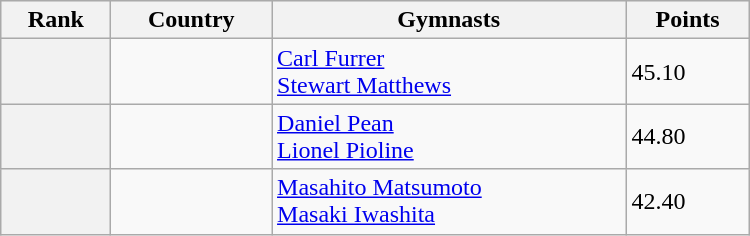<table class="wikitable" width=500>
<tr bgcolor="#efefef">
<th>Rank</th>
<th>Country</th>
<th>Gymnasts</th>
<th>Points</th>
</tr>
<tr>
<th></th>
<td></td>
<td><a href='#'>Carl Furrer</a> <br> <a href='#'>Stewart Matthews</a></td>
<td>45.10</td>
</tr>
<tr>
<th></th>
<td></td>
<td><a href='#'>Daniel Pean</a> <br> <a href='#'>Lionel Pioline</a></td>
<td>44.80</td>
</tr>
<tr>
<th></th>
<td></td>
<td><a href='#'>Masahito Matsumoto</a> <br> <a href='#'>Masaki Iwashita</a></td>
<td>42.40</td>
</tr>
</table>
